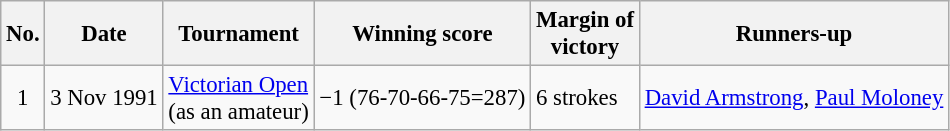<table class="wikitable" style="font-size:95%;">
<tr>
<th>No.</th>
<th>Date</th>
<th>Tournament</th>
<th>Winning score</th>
<th>Margin of<br>victory</th>
<th>Runners-up</th>
</tr>
<tr>
<td align=center>1</td>
<td align=right>3 Nov 1991</td>
<td><a href='#'>Victorian Open</a><br>(as an amateur)</td>
<td>−1 (76-70-66-75=287)</td>
<td>6 strokes</td>
<td> <a href='#'>David Armstrong</a>,  <a href='#'>Paul Moloney</a></td>
</tr>
</table>
